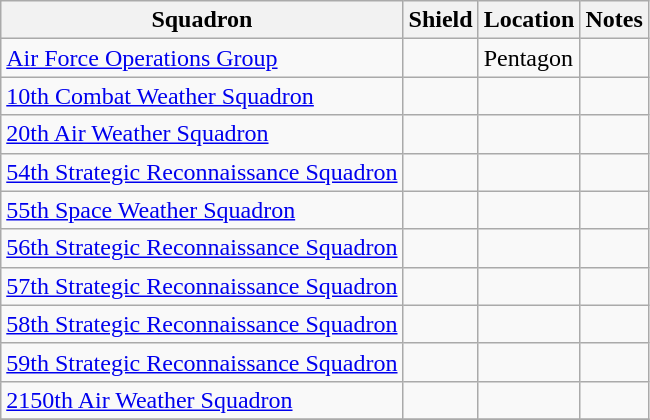<table class="wikitable">
<tr>
<th>Squadron</th>
<th>Shield</th>
<th>Location</th>
<th>Notes</th>
</tr>
<tr>
<td><a href='#'>Air Force Operations Group</a></td>
<td></td>
<td>Pentagon</td>
<td></td>
</tr>
<tr>
<td><a href='#'>10th Combat Weather Squadron</a></td>
<td></td>
<td></td>
<td></td>
</tr>
<tr>
<td><a href='#'>20th Air Weather Squadron</a></td>
<td></td>
<td></td>
<td></td>
</tr>
<tr>
<td><a href='#'>54th Strategic Reconnaissance Squadron</a></td>
<td></td>
<td></td>
<td></td>
</tr>
<tr>
<td><a href='#'>55th Space Weather Squadron</a></td>
<td></td>
<td></td>
<td></td>
</tr>
<tr>
<td><a href='#'>56th Strategic Reconnaissance Squadron</a></td>
<td></td>
<td></td>
<td></td>
</tr>
<tr>
<td><a href='#'>57th Strategic Reconnaissance Squadron</a></td>
<td></td>
<td></td>
<td></td>
</tr>
<tr>
<td><a href='#'>58th Strategic Reconnaissance Squadron</a></td>
<td></td>
<td></td>
<td></td>
</tr>
<tr>
<td><a href='#'>59th Strategic Reconnaissance Squadron</a></td>
<td></td>
<td></td>
<td></td>
</tr>
<tr>
<td><a href='#'>2150th Air Weather Squadron</a></td>
<td></td>
<td></td>
<td></td>
</tr>
<tr>
</tr>
</table>
